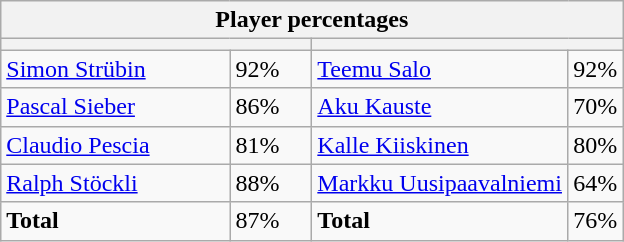<table class="wikitable">
<tr>
<th colspan=4 width=400>Player percentages</th>
</tr>
<tr>
<th colspan=2 width=200></th>
<th colspan=2 width=200></th>
</tr>
<tr>
<td><a href='#'>Simon Strübin</a></td>
<td>92%</td>
<td><a href='#'>Teemu Salo</a></td>
<td>92%</td>
</tr>
<tr>
<td><a href='#'>Pascal Sieber</a></td>
<td>86%</td>
<td><a href='#'>Aku Kauste</a></td>
<td>70%</td>
</tr>
<tr>
<td><a href='#'>Claudio Pescia</a></td>
<td>81%</td>
<td><a href='#'>Kalle Kiiskinen</a></td>
<td>80%</td>
</tr>
<tr>
<td><a href='#'>Ralph Stöckli</a></td>
<td>88%</td>
<td><a href='#'>Markku Uusipaavalniemi</a></td>
<td>64%</td>
</tr>
<tr>
<td><strong>Total</strong></td>
<td>87%</td>
<td><strong>Total</strong></td>
<td>76%</td>
</tr>
</table>
